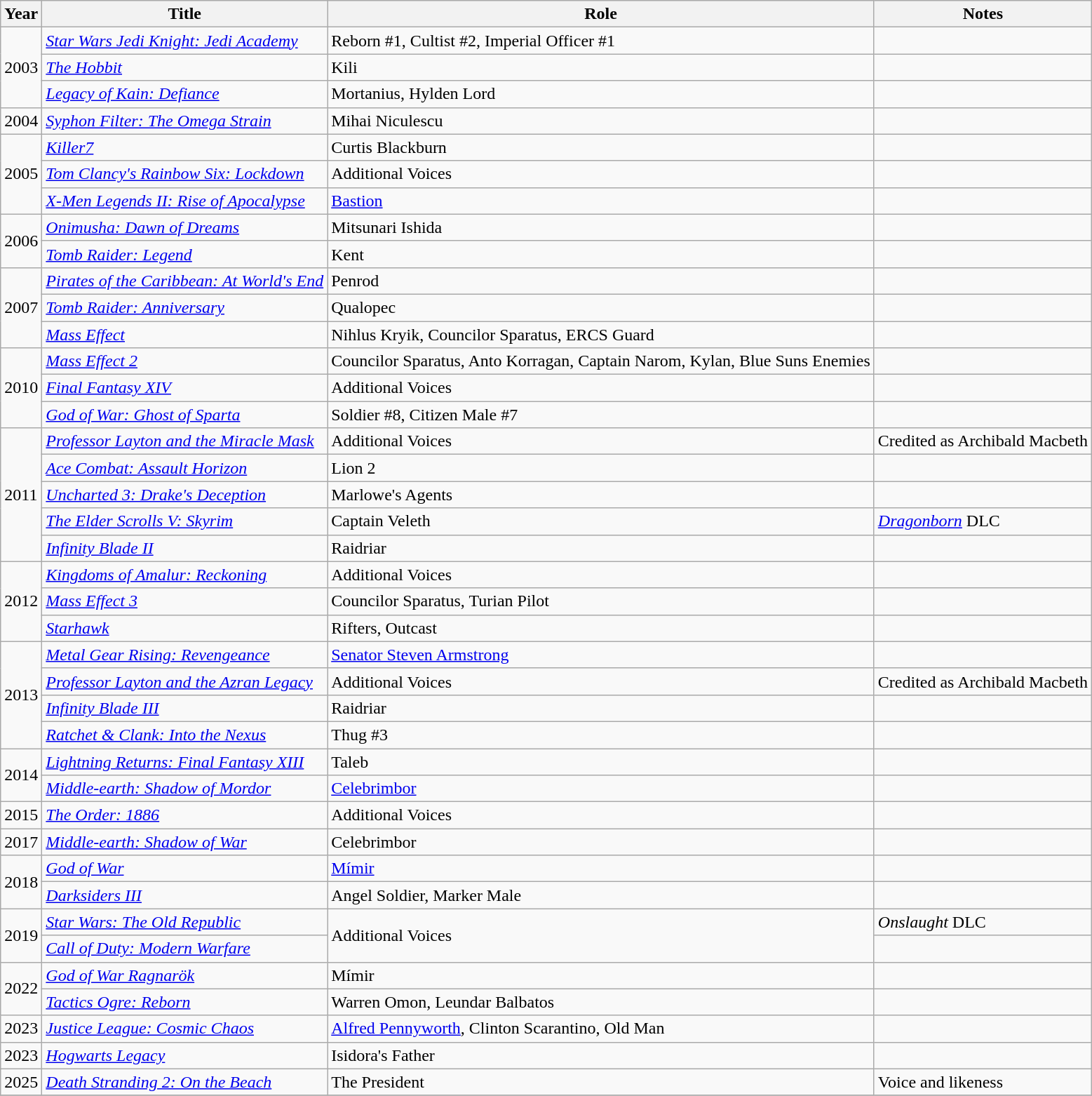<table class="wikitable sortable">
<tr>
<th>Year</th>
<th>Title</th>
<th>Role</th>
<th>Notes</th>
</tr>
<tr>
<td rowspan="3">2003</td>
<td><em><a href='#'>Star Wars Jedi Knight: Jedi Academy</a></em></td>
<td>Reborn #1, Cultist #2, Imperial Officer #1</td>
<td></td>
</tr>
<tr>
<td><em><a href='#'>The Hobbit</a></em></td>
<td>Kili</td>
<td></td>
</tr>
<tr>
<td><em><a href='#'>Legacy of Kain: Defiance</a></em></td>
<td>Mortanius, Hylden Lord</td>
<td></td>
</tr>
<tr>
<td>2004</td>
<td><em><a href='#'>Syphon Filter: The Omega Strain</a></em></td>
<td>Mihai Niculescu</td>
<td></td>
</tr>
<tr>
<td rowspan="3">2005</td>
<td><em><a href='#'>Killer7</a></em></td>
<td>Curtis Blackburn</td>
<td></td>
</tr>
<tr>
<td><em><a href='#'>Tom Clancy's Rainbow Six: Lockdown</a></em></td>
<td>Additional Voices</td>
<td></td>
</tr>
<tr>
<td><em><a href='#'>X-Men Legends II: Rise of Apocalypse</a></em></td>
<td><a href='#'>Bastion</a></td>
<td></td>
</tr>
<tr>
<td rowspan="2">2006</td>
<td><em><a href='#'>Onimusha: Dawn of Dreams</a></em></td>
<td>Mitsunari Ishida</td>
<td></td>
</tr>
<tr>
<td><em><a href='#'>Tomb Raider: Legend</a></em></td>
<td>Kent</td>
<td></td>
</tr>
<tr>
<td rowspan="3">2007</td>
<td><em><a href='#'>Pirates of the Caribbean: At World's End</a></em></td>
<td>Penrod</td>
<td></td>
</tr>
<tr>
<td><em><a href='#'>Tomb Raider: Anniversary</a></em></td>
<td>Qualopec</td>
<td></td>
</tr>
<tr>
<td><em><a href='#'>Mass Effect</a></em></td>
<td>Nihlus Kryik, Councilor Sparatus, ERCS Guard</td>
<td></td>
</tr>
<tr>
<td rowspan="3">2010</td>
<td><em><a href='#'>Mass Effect 2</a></em></td>
<td>Councilor Sparatus, Anto Korragan, Captain Narom, Kylan, Blue Suns Enemies</td>
<td></td>
</tr>
<tr>
<td><em><a href='#'>Final Fantasy XIV</a></em></td>
<td>Additional Voices</td>
<td></td>
</tr>
<tr>
<td><em><a href='#'>God of War: Ghost of Sparta</a></em></td>
<td>Soldier #8, Citizen Male #7</td>
<td></td>
</tr>
<tr>
<td rowspan="5">2011</td>
<td><em><a href='#'>Professor Layton and the Miracle Mask</a></em></td>
<td>Additional Voices</td>
<td>Credited as Archibald Macbeth</td>
</tr>
<tr>
<td><em><a href='#'>Ace Combat: Assault Horizon</a></em></td>
<td>Lion 2</td>
<td></td>
</tr>
<tr>
<td><em><a href='#'>Uncharted 3: Drake's Deception</a></em></td>
<td>Marlowe's Agents</td>
<td></td>
</tr>
<tr>
<td><em><a href='#'>The Elder Scrolls V: Skyrim</a></em></td>
<td>Captain Veleth</td>
<td><em><a href='#'>Dragonborn</a></em> DLC</td>
</tr>
<tr>
<td><em><a href='#'>Infinity Blade II</a></em></td>
<td>Raidriar</td>
<td></td>
</tr>
<tr>
<td rowspan="3">2012</td>
<td><em><a href='#'>Kingdoms of Amalur: Reckoning</a></em></td>
<td>Additional Voices</td>
<td></td>
</tr>
<tr>
<td><em><a href='#'>Mass Effect 3</a></em></td>
<td>Councilor Sparatus, Turian Pilot</td>
<td></td>
</tr>
<tr>
<td><em><a href='#'>Starhawk</a></em></td>
<td>Rifters, Outcast</td>
<td></td>
</tr>
<tr>
<td rowspan="4">2013</td>
<td><em><a href='#'>Metal Gear Rising: Revengeance</a></em></td>
<td><a href='#'>Senator Steven Armstrong</a></td>
<td></td>
</tr>
<tr>
<td><em><a href='#'>Professor Layton and the Azran Legacy</a></em></td>
<td>Additional Voices</td>
<td>Credited as Archibald Macbeth</td>
</tr>
<tr>
<td><em><a href='#'>Infinity Blade III</a></em></td>
<td>Raidriar</td>
<td></td>
</tr>
<tr>
<td><em><a href='#'>Ratchet & Clank: Into the Nexus</a></em></td>
<td>Thug #3</td>
<td></td>
</tr>
<tr>
<td rowspan="2">2014</td>
<td><em><a href='#'>Lightning Returns: Final Fantasy XIII</a></em></td>
<td>Taleb</td>
<td></td>
</tr>
<tr>
<td><em><a href='#'>Middle-earth: Shadow of Mordor</a></em></td>
<td><a href='#'>Celebrimbor</a></td>
<td></td>
</tr>
<tr>
<td>2015</td>
<td><em><a href='#'>The Order: 1886</a></em></td>
<td>Additional Voices</td>
<td></td>
</tr>
<tr>
<td>2017</td>
<td><em><a href='#'>Middle-earth: Shadow of War</a></em></td>
<td>Celebrimbor</td>
<td></td>
</tr>
<tr>
<td rowspan="2">2018</td>
<td><em><a href='#'>God of War</a></em></td>
<td><a href='#'>Mímir</a></td>
<td></td>
</tr>
<tr>
<td><em><a href='#'>Darksiders III</a></em></td>
<td>Angel Soldier, Marker Male</td>
<td></td>
</tr>
<tr>
<td rowspan="2">2019</td>
<td><em><a href='#'>Star Wars: The Old Republic</a></em></td>
<td rowspan="2">Additional Voices</td>
<td><em>Onslaught</em> DLC</td>
</tr>
<tr>
<td><em><a href='#'>Call of Duty: Modern Warfare</a></em></td>
</tr>
<tr>
<td rowspan="2">2022</td>
<td><em><a href='#'>God of War Ragnarök</a></em></td>
<td>Mímir</td>
<td></td>
</tr>
<tr>
<td><em><a href='#'>Tactics Ogre: Reborn</a></em></td>
<td>Warren Omon, Leundar Balbatos</td>
<td></td>
</tr>
<tr>
<td>2023</td>
<td><em><a href='#'>Justice League: Cosmic Chaos</a></em></td>
<td><a href='#'>Alfred Pennyworth</a>, Clinton Scarantino, Old Man</td>
<td></td>
</tr>
<tr>
<td>2023</td>
<td><em><a href='#'>Hogwarts Legacy</a></em></td>
<td>Isidora's Father</td>
<td></td>
</tr>
<tr>
<td>2025</td>
<td><em><a href='#'>Death Stranding 2: On the Beach</a></em></td>
<td>The President</td>
<td>Voice and likeness</td>
</tr>
<tr>
</tr>
</table>
